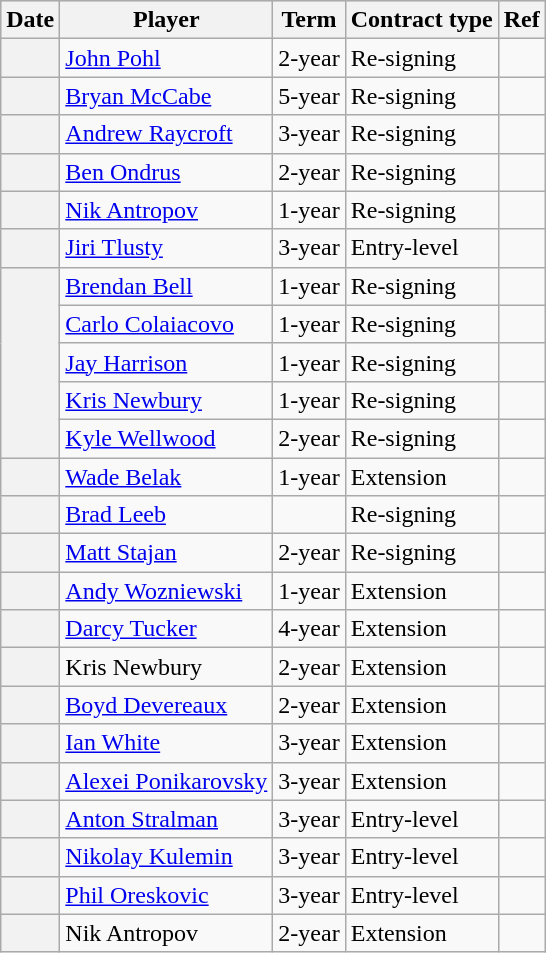<table class="wikitable plainrowheaders">
<tr style="background:#ddd; text-align:center;">
<th>Date</th>
<th>Player</th>
<th>Term</th>
<th>Contract type</th>
<th>Ref</th>
</tr>
<tr>
<th scope="row"></th>
<td><a href='#'>John Pohl</a></td>
<td>2-year</td>
<td>Re-signing</td>
<td></td>
</tr>
<tr>
<th scope="row"></th>
<td><a href='#'>Bryan McCabe</a></td>
<td>5-year</td>
<td>Re-signing</td>
<td></td>
</tr>
<tr>
<th scope="row"></th>
<td><a href='#'>Andrew Raycroft</a></td>
<td>3-year</td>
<td>Re-signing</td>
<td></td>
</tr>
<tr>
<th scope="row"></th>
<td><a href='#'>Ben Ondrus</a></td>
<td>2-year</td>
<td>Re-signing</td>
<td></td>
</tr>
<tr>
<th scope="row"></th>
<td><a href='#'>Nik Antropov</a></td>
<td>1-year</td>
<td>Re-signing</td>
<td></td>
</tr>
<tr>
<th scope="row"></th>
<td><a href='#'>Jiri Tlusty</a></td>
<td>3-year</td>
<td>Entry-level</td>
<td></td>
</tr>
<tr>
<th scope="row" rowspan=5></th>
<td><a href='#'>Brendan Bell</a></td>
<td>1-year</td>
<td>Re-signing</td>
<td></td>
</tr>
<tr>
<td><a href='#'>Carlo Colaiacovo</a></td>
<td>1-year</td>
<td>Re-signing</td>
<td></td>
</tr>
<tr>
<td><a href='#'>Jay Harrison</a></td>
<td>1-year</td>
<td>Re-signing</td>
<td></td>
</tr>
<tr>
<td><a href='#'>Kris Newbury</a></td>
<td>1-year</td>
<td>Re-signing</td>
<td></td>
</tr>
<tr>
<td><a href='#'>Kyle Wellwood</a></td>
<td>2-year</td>
<td>Re-signing</td>
<td></td>
</tr>
<tr>
<th scope="row"></th>
<td><a href='#'>Wade Belak</a></td>
<td>1-year</td>
<td>Extension</td>
<td></td>
</tr>
<tr>
<th scope="row"></th>
<td><a href='#'>Brad Leeb</a></td>
<td></td>
<td>Re-signing</td>
<td></td>
</tr>
<tr>
<th scope="row"></th>
<td><a href='#'>Matt Stajan</a></td>
<td>2-year</td>
<td>Re-signing</td>
<td></td>
</tr>
<tr>
<th scope="row"></th>
<td><a href='#'>Andy Wozniewski</a></td>
<td>1-year</td>
<td>Extension</td>
<td></td>
</tr>
<tr>
<th scope="row"></th>
<td><a href='#'>Darcy Tucker</a></td>
<td>4-year</td>
<td>Extension</td>
<td></td>
</tr>
<tr>
<th scope="row"></th>
<td>Kris Newbury</td>
<td>2-year</td>
<td>Extension</td>
<td></td>
</tr>
<tr>
<th scope="row"></th>
<td><a href='#'>Boyd Devereaux</a></td>
<td>2-year</td>
<td>Extension</td>
<td></td>
</tr>
<tr>
<th scope="row"></th>
<td><a href='#'>Ian White</a></td>
<td>3-year</td>
<td>Extension</td>
<td></td>
</tr>
<tr>
<th scope="row"></th>
<td><a href='#'>Alexei Ponikarovsky</a></td>
<td>3-year</td>
<td>Extension</td>
<td></td>
</tr>
<tr>
<th scope="row"></th>
<td><a href='#'>Anton Stralman</a></td>
<td>3-year</td>
<td>Entry-level</td>
<td></td>
</tr>
<tr>
<th scope="row"></th>
<td><a href='#'>Nikolay Kulemin</a></td>
<td>3-year</td>
<td>Entry-level</td>
<td></td>
</tr>
<tr>
<th scope="row"></th>
<td><a href='#'>Phil Oreskovic</a></td>
<td>3-year</td>
<td>Entry-level</td>
<td></td>
</tr>
<tr>
<th scope="row"></th>
<td>Nik Antropov</td>
<td>2-year</td>
<td>Extension</td>
<td></td>
</tr>
</table>
